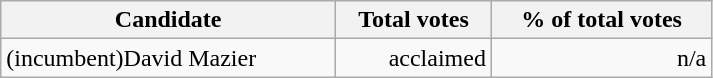<table class="wikitable" width="475">
<tr>
<th align="left">Candidate</th>
<th align="right">Total votes</th>
<th align="right">% of total votes</th>
</tr>
<tr>
<td align="left">(incumbent)David Mazier</td>
<td align="right">acclaimed</td>
<td align="right">n/a</td>
</tr>
</table>
